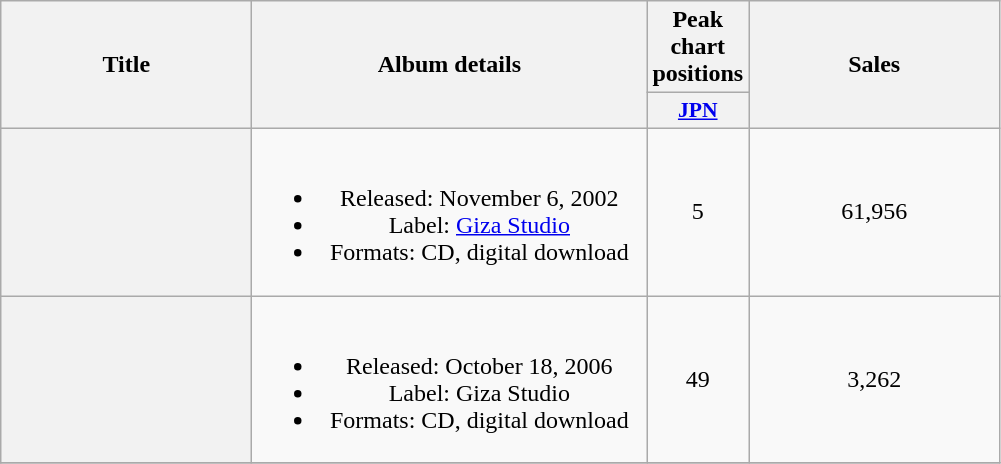<table class="wikitable plainrowheaders" style="text-align:center;" border="1"|>
<tr>
<th scope="col" rowspan="2" style="width:10em;">Title</th>
<th scope="col" rowspan="2" style="width:16em;">Album details</th>
<th colspan="1">Peak chart positions</th>
<th scope="col" rowspan="2" style="width:10em;">Sales<br></th>
</tr>
<tr>
<th scope="col" style="width:3em;font-size:90%;"><a href='#'>JPN</a><br></th>
</tr>
<tr>
<th scope="row"></th>
<td><br><ul><li>Released: November 6, 2002</li><li>Label: <a href='#'>Giza Studio</a></li><li>Formats: CD, digital download</li></ul></td>
<td>5</td>
<td>61,956</td>
</tr>
<tr>
<th scope="row"></th>
<td><br><ul><li>Released: October 18, 2006</li><li>Label: Giza Studio</li><li>Formats: CD, digital download</li></ul></td>
<td>49</td>
<td>3,262</td>
</tr>
<tr>
</tr>
</table>
